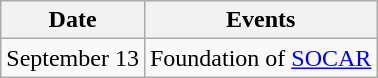<table class="wikitable">
<tr>
<th>Date</th>
<th>Events</th>
</tr>
<tr>
<td>September 13</td>
<td>Foundation of <a href='#'>SOCAR</a></td>
</tr>
</table>
